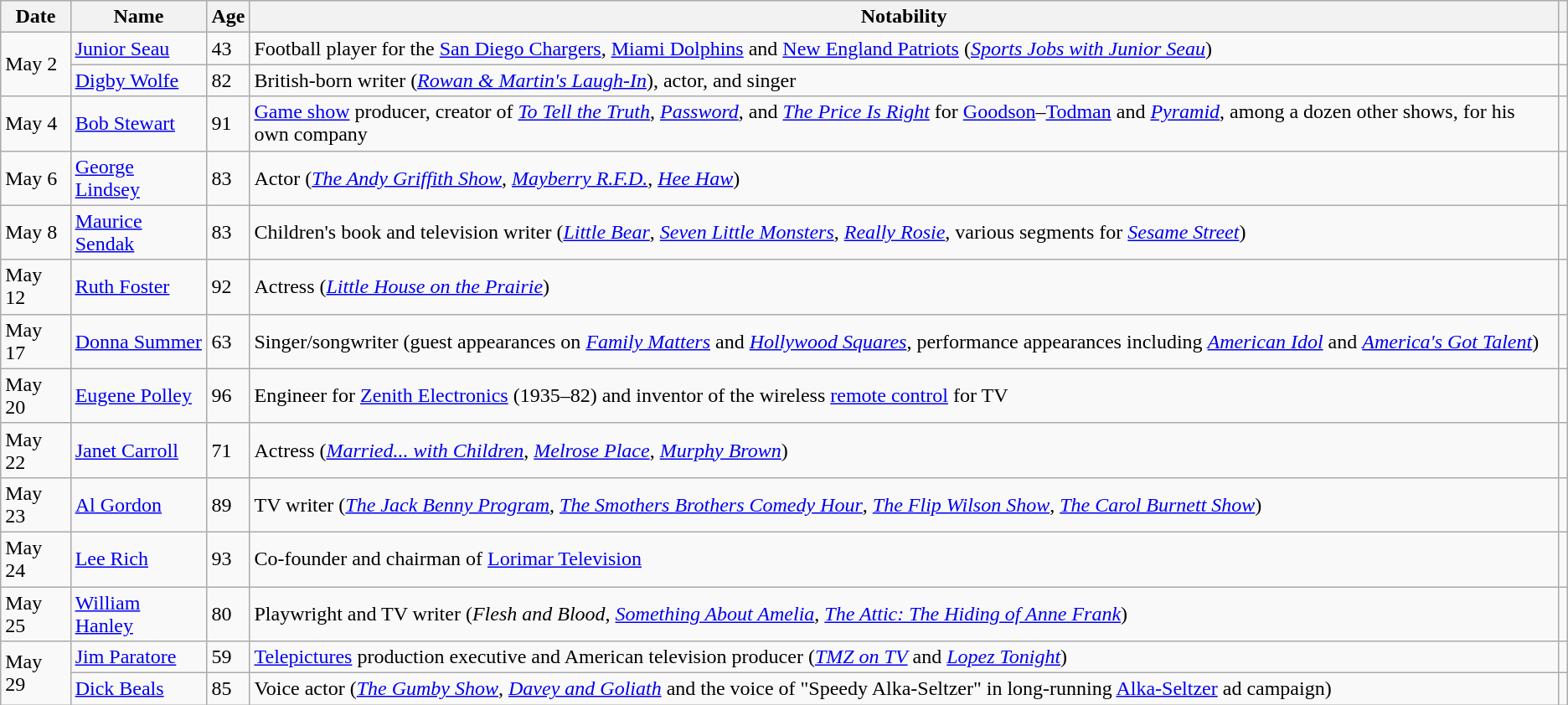<table class="wikitable sortable">
<tr ">
<th>Date</th>
<th>Name</th>
<th>Age</th>
<th>Notability</th>
<th class="unsortable"></th>
</tr>
<tr>
<td rowspan="2">May 2</td>
<td><a href='#'>Junior Seau</a></td>
<td>43</td>
<td>Football player for the <a href='#'>San Diego Chargers</a>, <a href='#'>Miami Dolphins</a> and <a href='#'>New England Patriots</a> (<em><a href='#'>Sports Jobs with Junior Seau</a></em>)</td>
<td></td>
</tr>
<tr>
<td><a href='#'>Digby Wolfe</a></td>
<td>82</td>
<td>British-born writer (<em><a href='#'>Rowan & Martin's Laugh-In</a></em>), actor, and singer</td>
<td></td>
</tr>
<tr>
<td>May 4</td>
<td><a href='#'>Bob Stewart</a></td>
<td>91</td>
<td><a href='#'>Game show</a> producer, creator of <em><a href='#'>To Tell the Truth</a></em>, <em><a href='#'>Password</a></em>, and <em><a href='#'>The Price Is Right</a></em> for <a href='#'>Goodson</a>–<a href='#'>Todman</a> and <em><a href='#'>Pyramid</a></em>, among a dozen other shows, for his own company</td>
<td></td>
</tr>
<tr>
<td>May 6</td>
<td><a href='#'>George Lindsey</a></td>
<td>83</td>
<td>Actor (<em><a href='#'>The Andy Griffith Show</a></em>, <em><a href='#'>Mayberry R.F.D.</a></em>, <em><a href='#'>Hee Haw</a></em>)</td>
<td></td>
</tr>
<tr>
<td>May 8</td>
<td><a href='#'>Maurice Sendak</a></td>
<td>83</td>
<td>Children's book and television writer (<em><a href='#'>Little Bear</a></em>, <em><a href='#'>Seven Little Monsters</a></em>, <em><a href='#'>Really Rosie</a></em>, various segments for <em><a href='#'>Sesame Street</a></em>)</td>
<td></td>
</tr>
<tr>
<td>May 12</td>
<td><a href='#'>Ruth Foster</a></td>
<td>92</td>
<td>Actress (<em><a href='#'>Little House on the Prairie</a></em>)</td>
<td></td>
</tr>
<tr>
<td>May 17</td>
<td><a href='#'>Donna Summer</a></td>
<td>63</td>
<td>Singer/songwriter (guest appearances on <em><a href='#'>Family Matters</a></em> and <em><a href='#'>Hollywood Squares</a></em>, performance appearances including <em><a href='#'>American Idol</a></em> and <em><a href='#'>America's Got Talent</a></em>)</td>
<td></td>
</tr>
<tr>
<td>May 20</td>
<td><a href='#'>Eugene Polley</a></td>
<td>96</td>
<td>Engineer for <a href='#'>Zenith Electronics</a> (1935–82) and inventor of the wireless <a href='#'>remote control</a> for TV</td>
<td></td>
</tr>
<tr>
<td>May 22</td>
<td><a href='#'>Janet Carroll</a></td>
<td>71</td>
<td>Actress (<em><a href='#'>Married... with Children</a></em>, <em><a href='#'>Melrose Place</a></em>, <em><a href='#'>Murphy Brown</a></em>)</td>
<td><br></td>
</tr>
<tr>
<td>May 23</td>
<td><a href='#'>Al Gordon</a></td>
<td>89</td>
<td>TV writer (<em><a href='#'>The Jack Benny Program</a></em>, <em><a href='#'>The Smothers Brothers Comedy Hour</a></em>, <em><a href='#'>The Flip Wilson Show</a></em>, <em><a href='#'>The Carol Burnett Show</a></em>)</td>
<td></td>
</tr>
<tr>
<td>May 24</td>
<td><a href='#'>Lee Rich</a></td>
<td>93</td>
<td>Co-founder and chairman of <a href='#'>Lorimar Television</a></td>
<td></td>
</tr>
<tr>
<td>May 25</td>
<td><a href='#'>William Hanley</a></td>
<td>80</td>
<td>Playwright and TV writer (<em>Flesh and Blood</em>, <em><a href='#'>Something About Amelia</a></em>, <em><a href='#'>The Attic: The Hiding of Anne Frank</a></em>)</td>
<td></td>
</tr>
<tr>
<td rowspan="2">May 29</td>
<td><a href='#'>Jim Paratore</a></td>
<td>59</td>
<td><a href='#'>Telepictures</a> production executive and American television producer (<em><a href='#'>TMZ on TV</a></em> and <em><a href='#'>Lopez Tonight</a></em>)</td>
<td></td>
</tr>
<tr>
<td><a href='#'>Dick Beals</a></td>
<td>85</td>
<td>Voice actor (<em><a href='#'>The Gumby Show</a></em>, <em><a href='#'>Davey and Goliath</a></em> and the voice of "Speedy Alka-Seltzer" in long-running <a href='#'>Alka-Seltzer</a> ad campaign)</td>
<td></td>
</tr>
</table>
